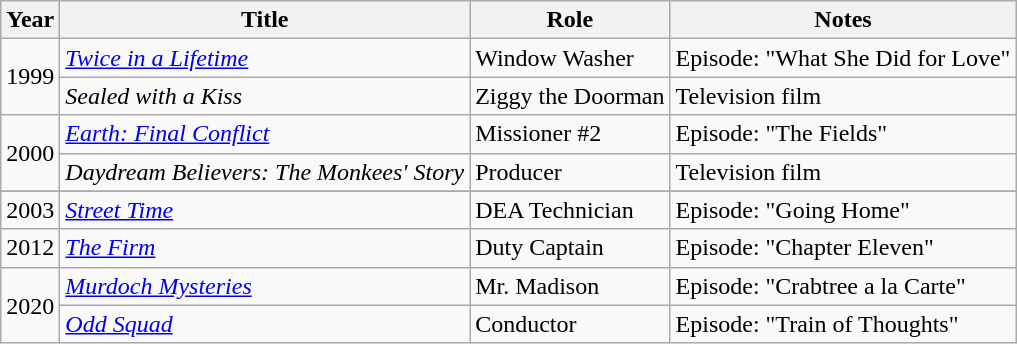<table class="wikitable sortable">
<tr>
<th>Year</th>
<th>Title</th>
<th>Role</th>
<th class="unsortable">Notes</th>
</tr>
<tr>
<td rowspan=2>1999</td>
<td><em><a href='#'>Twice in a Lifetime</a></em></td>
<td>Window Washer</td>
<td>Episode: "What She Did for Love"</td>
</tr>
<tr>
<td><em>Sealed with a Kiss</em></td>
<td>Ziggy the Doorman</td>
<td>Television film</td>
</tr>
<tr>
<td rowspan=2>2000</td>
<td><em><a href='#'>Earth: Final Conflict</a></em></td>
<td>Missioner #2</td>
<td>Episode: "The Fields"</td>
</tr>
<tr>
<td><em>Daydream Believers: The Monkees' Story</em></td>
<td>Producer</td>
<td>Television film</td>
</tr>
<tr>
</tr>
<tr>
<td>2003</td>
<td><em><a href='#'>Street Time</a></em></td>
<td>DEA Technician</td>
<td>Episode: "Going Home"</td>
</tr>
<tr>
<td>2012</td>
<td data-sort-value="Firm, The"><em><a href='#'>The Firm</a></em></td>
<td>Duty Captain</td>
<td>Episode: "Chapter Eleven"</td>
</tr>
<tr>
<td rowspan="2">2020</td>
<td><em><a href='#'>Murdoch Mysteries</a></em></td>
<td>Mr. Madison</td>
<td>Episode: "Crabtree a la Carte"</td>
</tr>
<tr>
<td><em><a href='#'>Odd Squad</a></em></td>
<td>Conductor</td>
<td>Episode: "Train of Thoughts"</td>
</tr>
</table>
